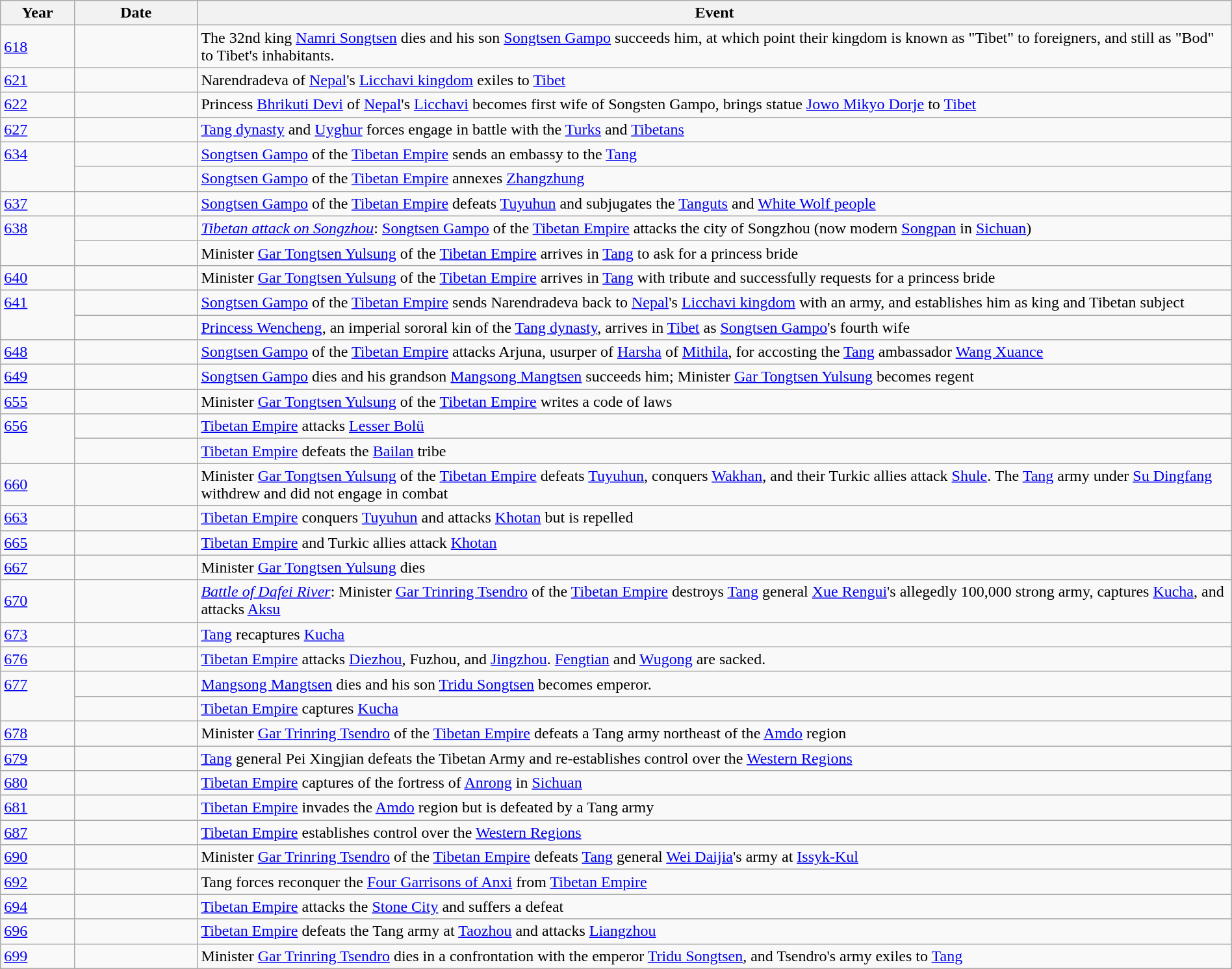<table class="wikitable" width="100%">
<tr>
<th style="width:6%">Year</th>
<th style="width:10%">Date</th>
<th>Event</th>
</tr>
<tr>
<td><a href='#'>618</a></td>
<td></td>
<td>The 32nd king <a href='#'>Namri Songtsen</a> dies and his son <a href='#'>Songtsen Gampo</a> succeeds him, at which point their kingdom is known as "Tibet" to foreigners, and still as "Bod" to Tibet's inhabitants.</td>
</tr>
<tr>
<td><a href='#'>621</a></td>
<td></td>
<td>Narendradeva of <a href='#'>Nepal</a>'s <a href='#'>Licchavi kingdom</a> exiles to <a href='#'>Tibet</a></td>
</tr>
<tr>
<td><a href='#'>622</a></td>
<td></td>
<td>Princess <a href='#'>Bhrikuti Devi</a> of <a href='#'>Nepal</a>'s <a href='#'>Licchavi</a> becomes first wife of Songsten Gampo, brings statue <a href='#'>Jowo Mikyo Dorje</a> to <a href='#'>Tibet</a></td>
</tr>
<tr>
<td><a href='#'>627</a></td>
<td></td>
<td><a href='#'>Tang dynasty</a> and <a href='#'>Uyghur</a> forces engage in battle with the <a href='#'>Turks</a> and <a href='#'>Tibetans</a></td>
</tr>
<tr>
<td rowspan="2" valign="top"><a href='#'>634</a></td>
<td></td>
<td><a href='#'>Songtsen Gampo</a> of the <a href='#'>Tibetan Empire</a> sends an embassy to the <a href='#'>Tang</a></td>
</tr>
<tr>
<td></td>
<td><a href='#'>Songtsen Gampo</a> of the <a href='#'>Tibetan Empire</a> annexes <a href='#'>Zhangzhung</a></td>
</tr>
<tr>
<td><a href='#'>637</a></td>
<td></td>
<td><a href='#'>Songtsen Gampo</a> of the <a href='#'>Tibetan Empire</a> defeats <a href='#'>Tuyuhun</a> and subjugates the <a href='#'>Tanguts</a> and <a href='#'>White Wolf people</a></td>
</tr>
<tr>
<td rowspan="2" valign="top"><a href='#'>638</a></td>
<td></td>
<td><em><a href='#'>Tibetan attack on Songzhou</a></em>: <a href='#'>Songtsen Gampo</a> of the <a href='#'>Tibetan Empire</a> attacks the city of Songzhou (now modern <a href='#'>Songpan</a> in <a href='#'>Sichuan</a>)</td>
</tr>
<tr>
<td></td>
<td>Minister <a href='#'>Gar Tongtsen Yulsung</a> of the <a href='#'>Tibetan Empire</a> arrives in <a href='#'>Tang</a> to ask for a princess bride</td>
</tr>
<tr>
<td><a href='#'>640</a></td>
<td></td>
<td>Minister <a href='#'>Gar Tongtsen Yulsung</a> of the <a href='#'>Tibetan Empire</a> arrives in <a href='#'>Tang</a> with tribute and successfully requests for a princess bride</td>
</tr>
<tr>
<td rowspan="2" valign="top"><a href='#'>641</a></td>
<td></td>
<td><a href='#'>Songtsen Gampo</a> of the <a href='#'>Tibetan Empire</a> sends Narendradeva back to <a href='#'>Nepal</a>'s <a href='#'>Licchavi kingdom</a> with an army, and establishes him as king and Tibetan subject</td>
</tr>
<tr>
<td></td>
<td><a href='#'>Princess Wencheng</a>, an imperial sororal kin of the <a href='#'>Tang dynasty</a>, arrives in <a href='#'>Tibet</a> as <a href='#'>Songtsen Gampo</a>'s fourth wife</td>
</tr>
<tr>
<td><a href='#'>648</a></td>
<td></td>
<td><a href='#'>Songtsen Gampo</a> of the <a href='#'>Tibetan Empire</a> attacks Arjuna, usurper of <a href='#'>Harsha</a> of <a href='#'>Mithila</a>, for accosting the <a href='#'>Tang</a> ambassador <a href='#'>Wang Xuance</a></td>
</tr>
<tr>
<td><a href='#'>649</a></td>
<td></td>
<td><a href='#'>Songtsen Gampo</a> dies and his grandson <a href='#'>Mangsong Mangtsen</a> succeeds him; Minister <a href='#'>Gar Tongtsen Yulsung</a> becomes regent</td>
</tr>
<tr>
<td><a href='#'>655</a></td>
<td></td>
<td>Minister <a href='#'>Gar Tongtsen Yulsung</a> of the <a href='#'>Tibetan Empire</a> writes a code of laws</td>
</tr>
<tr>
<td rowspan="2" valign="top"><a href='#'>656</a></td>
<td></td>
<td><a href='#'>Tibetan Empire</a> attacks <a href='#'>Lesser Bolü</a></td>
</tr>
<tr>
<td></td>
<td><a href='#'>Tibetan Empire</a> defeats the <a href='#'>Bailan</a> tribe</td>
</tr>
<tr>
<td><a href='#'>660</a></td>
<td></td>
<td>Minister <a href='#'>Gar Tongtsen Yulsung</a> of the <a href='#'>Tibetan Empire</a> defeats <a href='#'>Tuyuhun</a>, conquers <a href='#'>Wakhan</a>, and their Turkic allies attack <a href='#'>Shule</a>. The <a href='#'>Tang</a> army under <a href='#'>Su Dingfang</a> withdrew and did not engage in combat</td>
</tr>
<tr>
<td><a href='#'>663</a></td>
<td></td>
<td><a href='#'>Tibetan Empire</a> conquers <a href='#'>Tuyuhun</a> and attacks <a href='#'>Khotan</a> but is repelled</td>
</tr>
<tr>
<td><a href='#'>665</a></td>
<td></td>
<td><a href='#'>Tibetan Empire</a> and Turkic allies attack <a href='#'>Khotan</a></td>
</tr>
<tr>
<td><a href='#'>667</a></td>
<td></td>
<td>Minister <a href='#'>Gar Tongtsen Yulsung</a> dies</td>
</tr>
<tr>
<td><a href='#'>670</a></td>
<td></td>
<td><em><a href='#'>Battle of Dafei River</a></em>: Minister <a href='#'>Gar Trinring Tsendro</a> of the <a href='#'>Tibetan Empire</a> destroys <a href='#'>Tang</a> general <a href='#'>Xue Rengui</a>'s allegedly 100,000 strong army, captures <a href='#'>Kucha</a>, and attacks <a href='#'>Aksu</a></td>
</tr>
<tr>
<td><a href='#'>673</a></td>
<td></td>
<td><a href='#'>Tang</a> recaptures <a href='#'>Kucha</a></td>
</tr>
<tr>
<td><a href='#'>676</a></td>
<td></td>
<td><a href='#'>Tibetan Empire</a> attacks <a href='#'>Diezhou</a>, Fuzhou, and <a href='#'>Jingzhou</a>. <a href='#'>Fengtian</a> and <a href='#'>Wugong</a> are sacked.</td>
</tr>
<tr>
<td rowspan="2" valign="top"><a href='#'>677</a></td>
<td></td>
<td><a href='#'>Mangsong Mangtsen</a> dies and his son <a href='#'>Tridu Songtsen</a> becomes emperor.</td>
</tr>
<tr>
<td></td>
<td><a href='#'>Tibetan Empire</a> captures <a href='#'>Kucha</a></td>
</tr>
<tr>
<td><a href='#'>678</a></td>
<td></td>
<td>Minister <a href='#'>Gar Trinring Tsendro</a> of the <a href='#'>Tibetan Empire</a> defeats a Tang army northeast of the <a href='#'>Amdo</a> region</td>
</tr>
<tr>
<td><a href='#'>679</a></td>
<td></td>
<td><a href='#'>Tang</a> general Pei Xingjian defeats the Tibetan Army and re-establishes control over the <a href='#'>Western Regions</a></td>
</tr>
<tr>
<td><a href='#'>680</a></td>
<td></td>
<td><a href='#'>Tibetan Empire</a> captures of the fortress of <a href='#'>Anrong</a> in <a href='#'>Sichuan</a></td>
</tr>
<tr>
<td><a href='#'>681</a></td>
<td></td>
<td><a href='#'>Tibetan Empire</a> invades the <a href='#'>Amdo</a> region but is defeated by a Tang army</td>
</tr>
<tr>
<td><a href='#'>687</a></td>
<td></td>
<td><a href='#'>Tibetan Empire</a> establishes control over the <a href='#'>Western Regions</a></td>
</tr>
<tr>
<td><a href='#'>690</a></td>
<td></td>
<td>Minister <a href='#'>Gar Trinring Tsendro</a> of the <a href='#'>Tibetan Empire</a> defeats <a href='#'>Tang</a> general <a href='#'>Wei Daijia</a>'s army at <a href='#'>Issyk-Kul</a></td>
</tr>
<tr>
<td><a href='#'>692</a></td>
<td></td>
<td>Tang forces reconquer the <a href='#'>Four Garrisons of Anxi</a> from <a href='#'>Tibetan Empire</a></td>
</tr>
<tr>
<td><a href='#'>694</a></td>
<td></td>
<td><a href='#'>Tibetan Empire</a> attacks the <a href='#'>Stone City</a> and suffers a defeat</td>
</tr>
<tr>
<td><a href='#'>696</a></td>
<td></td>
<td><a href='#'>Tibetan Empire</a> defeats the Tang army at <a href='#'>Taozhou</a> and attacks <a href='#'>Liangzhou</a></td>
</tr>
<tr>
<td><a href='#'>699</a></td>
<td></td>
<td>Minister <a href='#'>Gar Trinring Tsendro</a> dies in a confrontation with the emperor <a href='#'>Tridu Songtsen</a>, and Tsendro's army exiles to <a href='#'>Tang</a></td>
</tr>
</table>
